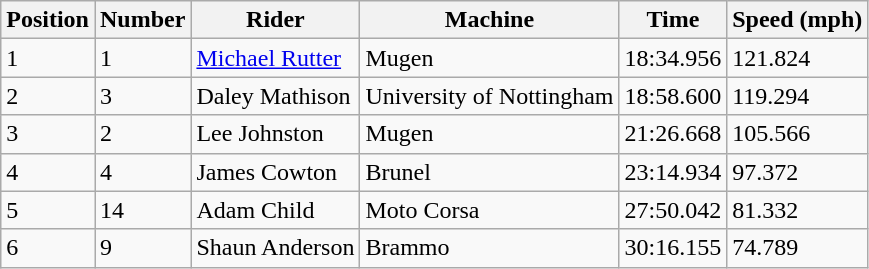<table class="wikitable">
<tr>
<th>Position</th>
<th>Number</th>
<th>Rider</th>
<th>Machine</th>
<th>Time</th>
<th>Speed (mph)</th>
</tr>
<tr>
<td>1</td>
<td>1</td>
<td> <a href='#'>Michael Rutter</a></td>
<td>Mugen</td>
<td>18:34.956</td>
<td>121.824</td>
</tr>
<tr>
<td>2</td>
<td>3</td>
<td> Daley Mathison</td>
<td>University of Nottingham</td>
<td>18:58.600</td>
<td>119.294</td>
</tr>
<tr>
<td>3</td>
<td>2</td>
<td> Lee Johnston</td>
<td>Mugen</td>
<td>21:26.668</td>
<td>105.566</td>
</tr>
<tr>
<td>4</td>
<td>4</td>
<td> James Cowton</td>
<td>Brunel</td>
<td>23:14.934</td>
<td>97.372</td>
</tr>
<tr>
<td>5</td>
<td>14</td>
<td> Adam Child</td>
<td>Moto Corsa</td>
<td>27:50.042</td>
<td>81.332</td>
</tr>
<tr>
<td>6</td>
<td>9</td>
<td> Shaun Anderson</td>
<td>Brammo</td>
<td>30:16.155</td>
<td>74.789</td>
</tr>
</table>
